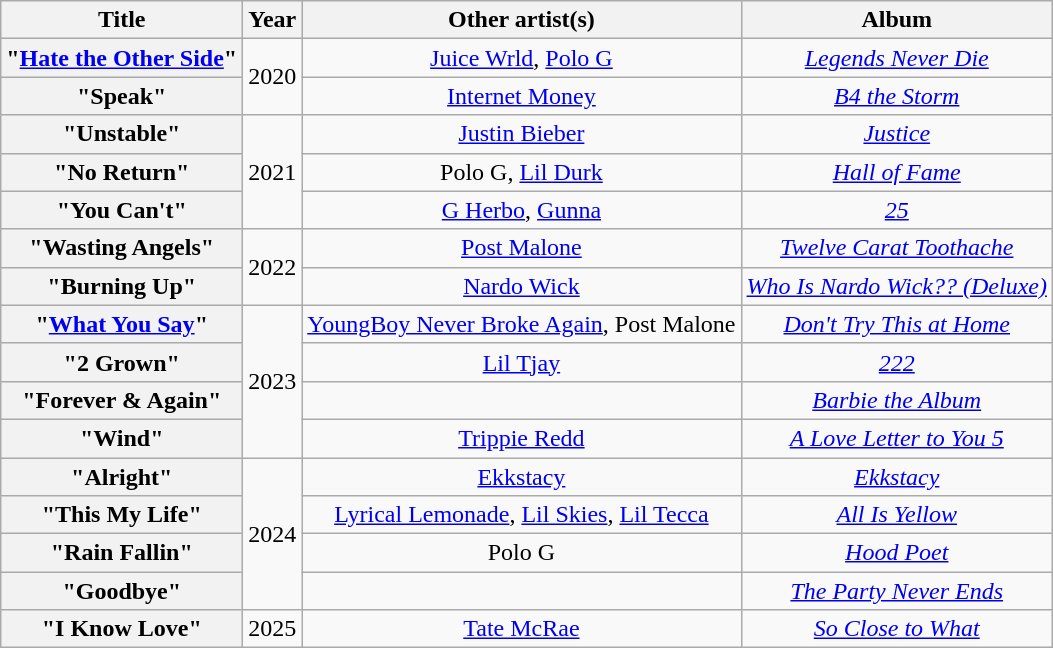<table class="wikitable plainrowheaders" style="text-align:center;">
<tr>
<th scope="col">Title</th>
<th scope="col">Year</th>
<th scope="col">Other artist(s)</th>
<th scope="col">Album</th>
</tr>
<tr>
<th scope="row">"<a href='#'>Hate the Other Side</a>"</th>
<td rowspan="2">2020</td>
<td><a href='#'>Juice Wrld</a>, <a href='#'>Polo G</a></td>
<td><em><a href='#'>Legends Never Die</a></em></td>
</tr>
<tr>
<th scope="row">"Speak"</th>
<td><a href='#'>Internet Money</a></td>
<td><em><a href='#'>B4 the Storm</a></em></td>
</tr>
<tr>
<th scope="row">"Unstable"</th>
<td rowspan="3">2021</td>
<td><a href='#'>Justin Bieber</a></td>
<td><em><a href='#'>Justice</a></em></td>
</tr>
<tr>
<th scope="row">"No Return"</th>
<td>Polo G, <a href='#'>Lil Durk</a></td>
<td><em><a href='#'>Hall of Fame</a></em></td>
</tr>
<tr>
<th scope="row">"You Can't"</th>
<td><a href='#'>G Herbo</a>, <a href='#'>Gunna</a></td>
<td><em><a href='#'>25</a></em></td>
</tr>
<tr>
<th scope="row">"Wasting Angels"</th>
<td rowspan="2">2022</td>
<td><a href='#'>Post Malone</a></td>
<td><em><a href='#'>Twelve Carat Toothache</a></em></td>
</tr>
<tr>
<th scope="row">"Burning Up"</th>
<td><a href='#'>Nardo Wick</a></td>
<td><em><a href='#'>Who Is Nardo Wick?? (Deluxe)</a></em></td>
</tr>
<tr>
<th scope="row">"<a href='#'>What You Say</a>"</th>
<td rowspan="4">2023</td>
<td><a href='#'>YoungBoy Never Broke Again</a>, Post Malone</td>
<td><em><a href='#'>Don't Try This at Home</a></em></td>
</tr>
<tr>
<th scope="row">"2 Grown"</th>
<td><a href='#'>Lil Tjay</a></td>
<td><em><a href='#'>222</a></em></td>
</tr>
<tr>
<th scope="row">"Forever & Again"</th>
<td></td>
<td><em><a href='#'>Barbie the Album</a></em></td>
</tr>
<tr>
<th scope="row">"Wind"</th>
<td><a href='#'>Trippie Redd</a></td>
<td><em><a href='#'>A Love Letter to You 5</a></em></td>
</tr>
<tr>
<th scope="row">"Alright"</th>
<td rowspan="4">2024</td>
<td><a href='#'>Ekkstacy</a></td>
<td><em><a href='#'>Ekkstacy</a></em></td>
</tr>
<tr>
<th scope="row">"This My Life"</th>
<td><a href='#'>Lyrical Lemonade</a>, <a href='#'>Lil Skies</a>, <a href='#'>Lil Tecca</a></td>
<td><em><a href='#'>All Is Yellow</a></em></td>
</tr>
<tr>
<th scope="row">"Rain Fallin"</th>
<td>Polo G</td>
<td><em><a href='#'>Hood Poet</a></em></td>
</tr>
<tr>
<th scope="row">"Goodbye"</th>
<td></td>
<td><em><a href='#'>The Party Never Ends</a></em></td>
</tr>
<tr>
<th scope="row">"I Know Love"</th>
<td>2025</td>
<td><a href='#'>Tate McRae</a></td>
<td><em><a href='#'>So Close to What</a></em></td>
</tr>
</table>
